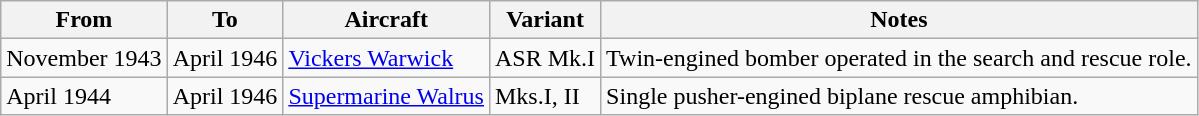<table class="wikitable">
<tr>
<th>From</th>
<th>To</th>
<th>Aircraft</th>
<th>Variant</th>
<th>Notes</th>
</tr>
<tr>
<td>November 1943</td>
<td>April 1946</td>
<td><a href='#'>Vickers Warwick</a></td>
<td>ASR Mk.I</td>
<td>Twin-engined bomber operated in the search and rescue role.</td>
</tr>
<tr>
<td>April 1944</td>
<td>April 1946</td>
<td><a href='#'>Supermarine Walrus</a></td>
<td>Mks.I, II</td>
<td>Single pusher-engined biplane rescue amphibian.</td>
</tr>
</table>
